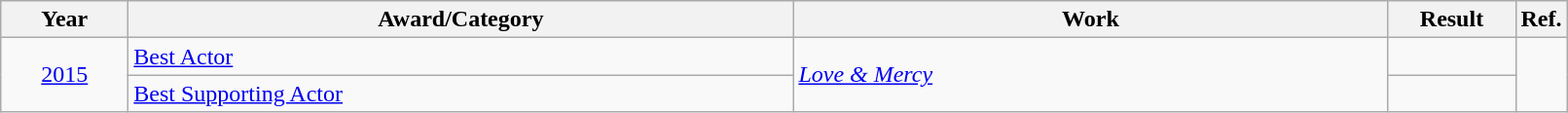<table class=wikitable>
<tr>
<th scope="col" style="width:5em;">Year</th>
<th scope="col" style="width:28em;">Award/Category</th>
<th scope="col" style="width:25em;">Work</th>
<th scope="col" style="width:5em;">Result</th>
<th>Ref.</th>
</tr>
<tr>
<td style="text-align:center;", rowspan="2"><a href='#'>2015</a></td>
<td><a href='#'>Best Actor</a></td>
<td rowspan="2"><em><a href='#'>Love & Mercy</a></em></td>
<td></td>
<td rowspan="2"></td>
</tr>
<tr>
<td><a href='#'>Best Supporting Actor</a></td>
<td></td>
</tr>
</table>
